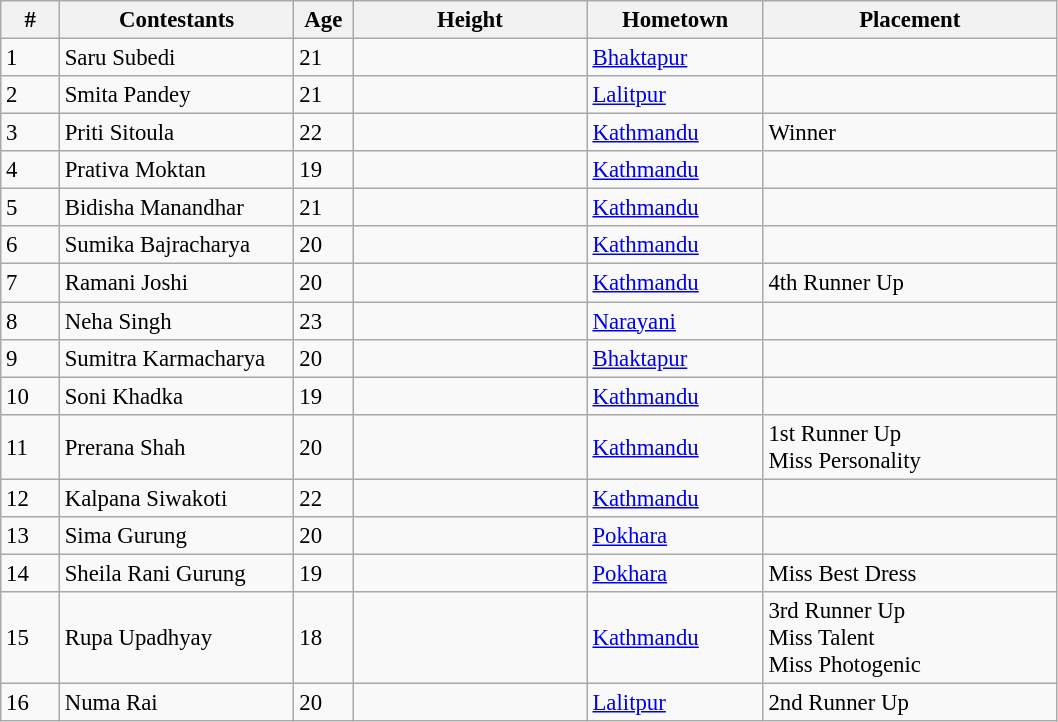<table class="wikitable sortable" style="font-size: 95%;">
<tr>
<th width="05%">#</th>
<th width="20%">Contestants</th>
<th width="05%">Age</th>
<th width="20%">Height</th>
<th width="15%">Hometown</th>
<th width="25%">Placement</th>
</tr>
<tr>
<td>1</td>
<td>Saru Subedi</td>
<td>21</td>
<td></td>
<td><a href='#'>Bhaktapur</a></td>
<td></td>
</tr>
<tr>
<td>2</td>
<td>Smita Pandey</td>
<td>21</td>
<td></td>
<td><a href='#'>Lalitpur</a></td>
<td></td>
</tr>
<tr>
<td>3</td>
<td>Priti Sitoula</td>
<td>22</td>
<td></td>
<td><a href='#'>Kathmandu</a></td>
<td>Winner</td>
</tr>
<tr>
<td>4</td>
<td>Prativa Moktan</td>
<td>19</td>
<td></td>
<td><a href='#'>Kathmandu</a></td>
<td></td>
</tr>
<tr>
<td>5</td>
<td>Bidisha Manandhar</td>
<td>21</td>
<td></td>
<td><a href='#'>Kathmandu</a></td>
<td></td>
</tr>
<tr>
<td>6</td>
<td>Sumika Bajracharya</td>
<td>20</td>
<td></td>
<td><a href='#'>Kathmandu</a></td>
<td></td>
</tr>
<tr>
<td>7</td>
<td>Ramani Joshi</td>
<td>20</td>
<td></td>
<td><a href='#'>Kathmandu</a></td>
<td>4th Runner Up</td>
</tr>
<tr>
<td>8</td>
<td>Neha Singh</td>
<td>23</td>
<td></td>
<td><a href='#'>Narayani</a></td>
<td></td>
</tr>
<tr>
<td>9</td>
<td>Sumitra Karmacharya</td>
<td>20</td>
<td></td>
<td><a href='#'>Bhaktapur</a></td>
<td></td>
</tr>
<tr>
<td>10</td>
<td>Soni Khadka</td>
<td>19</td>
<td></td>
<td><a href='#'>Kathmandu</a></td>
<td></td>
</tr>
<tr>
<td>11</td>
<td>Prerana Shah</td>
<td>20</td>
<td></td>
<td><a href='#'>Kathmandu</a></td>
<td>1st Runner Up <br> Miss Personality</td>
</tr>
<tr>
<td>12</td>
<td>Kalpana Siwakoti</td>
<td>22</td>
<td></td>
<td><a href='#'>Kathmandu</a></td>
<td></td>
</tr>
<tr>
<td>13</td>
<td>Sima Gurung</td>
<td>20</td>
<td></td>
<td><a href='#'>Pokhara</a></td>
<td></td>
</tr>
<tr>
<td>14</td>
<td>Sheila Rani Gurung</td>
<td>19</td>
<td></td>
<td><a href='#'>Pokhara</a></td>
<td>Miss Best Dress</td>
</tr>
<tr>
<td>15</td>
<td>Rupa Upadhyay</td>
<td>18</td>
<td></td>
<td><a href='#'>Kathmandu</a></td>
<td>3rd Runner Up <br> Miss Talent <br> Miss Photogenic</td>
</tr>
<tr>
<td>16</td>
<td>Numa Rai</td>
<td>20</td>
<td></td>
<td><a href='#'>Lalitpur</a></td>
<td>2nd Runner Up</td>
</tr>
</table>
